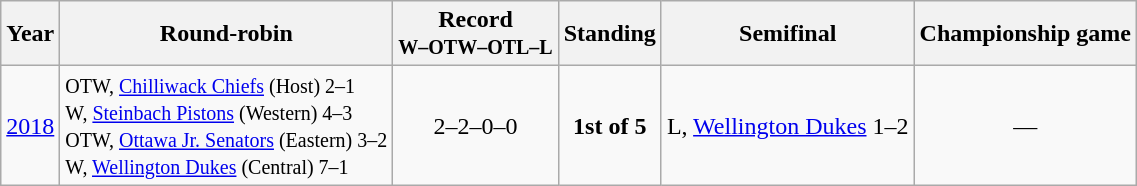<table class="wikitable" style="text-align:center;">
<tr>
<th>Year</th>
<th>Round-robin</th>
<th>Record<br><small>W–OTW–OTL–L</small></th>
<th>Standing</th>
<th>Semifinal</th>
<th>Championship game</th>
</tr>
<tr>
<td><a href='#'>2018</a></td>
<td align=left><small>OTW, <a href='#'>Chilliwack Chiefs</a> (Host) 2–1<br>W, <a href='#'>Steinbach Pistons</a> (Western) 4–3<br>OTW, <a href='#'>Ottawa Jr. Senators</a> (Eastern) 3–2<br>W, <a href='#'>Wellington Dukes</a> (Central) 7–1</small></td>
<td>2–2–0–0</td>
<td><strong>1st of 5</strong></td>
<td>L, <a href='#'>Wellington Dukes</a> 1–2</td>
<td>—</td>
</tr>
</table>
